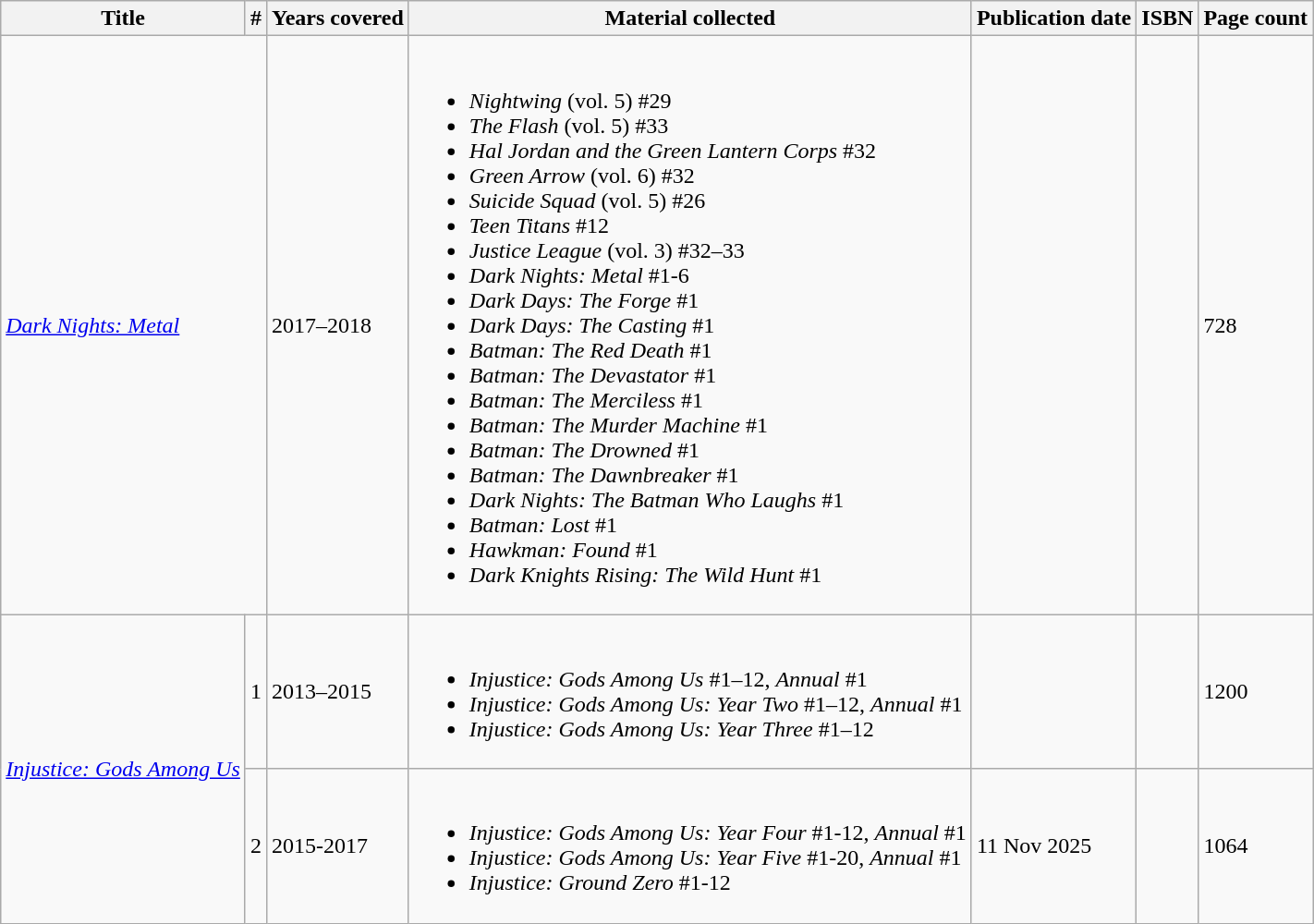<table class="wikitable sortable">
<tr>
<th>Title</th>
<th clas="unsortable">#</th>
<th>Years covered</th>
<th class="unsortable">Material collected</th>
<th>Publication date</th>
<th class="unsortable">ISBN</th>
<th>Page count</th>
</tr>
<tr>
<td colspan="2"><em><a href='#'>Dark Nights: Metal</a></em></td>
<td>2017–2018</td>
<td><br><ul><li><em>Nightwing</em> (vol. 5) #29</li><li><em>The Flash</em> (vol. 5) #33</li><li><em>Hal Jordan and the Green Lantern Corps</em> #32</li><li><em>Green Arrow</em> (vol. 6) #32</li><li><em>Suicide Squad</em> (vol. 5) #26</li><li><em>Teen Titans</em> #12</li><li><em>Justice League</em> (vol. 3) #32–33</li><li><em>Dark Nights: Metal</em> #1-6</li><li><em>Dark Days: The Forge</em> #1</li><li><em>Dark Days: The Casting</em> #1</li><li><em>Batman: The Red Death</em> #1</li><li><em>Batman: The Devastator</em> #1</li><li><em>Batman: The Merciless</em> #1</li><li><em>Batman: The Murder Machine</em> #1</li><li><em>Batman: The Drowned</em> #1</li><li><em>Batman: The Dawnbreaker</em> #1</li><li><em>Dark Nights: The Batman Who Laughs</em> #1</li><li><em>Batman: Lost</em> #1</li><li><em>Hawkman: Found</em> #1</li><li><em>Dark Knights Rising: The Wild Hunt</em> #1</li></ul></td>
<td></td>
<td></td>
<td>728</td>
</tr>
<tr>
<td rowspan="2"><em><a href='#'>Injustice: Gods Among Us</a></em></td>
<td>1</td>
<td>2013–2015</td>
<td><br><ul><li><em>Injustice: Gods Among Us</em> #1–12, <em>Annual</em> #1</li><li><em>Injustice: Gods Among Us: Year Two</em> #1–12, <em>Annual</em> #1</li><li><em>Injustice: Gods Among Us: Year Three</em> #1–12</li></ul></td>
<td></td>
<td></td>
<td>1200</td>
</tr>
<tr>
<td>2</td>
<td>2015-2017</td>
<td><br><ul><li><em>Injustice: Gods Among Us: Year Four</em> #1-12, <em>Annual</em> #1</li><li><em>Injustice: Gods Among Us: Year Five</em> #1-20, <em>Annual</em> #1</li><li><em>Injustice: Ground Zero</em> #1-12</li></ul></td>
<td>11 Nov 2025</td>
<td></td>
<td>1064</td>
</tr>
</table>
